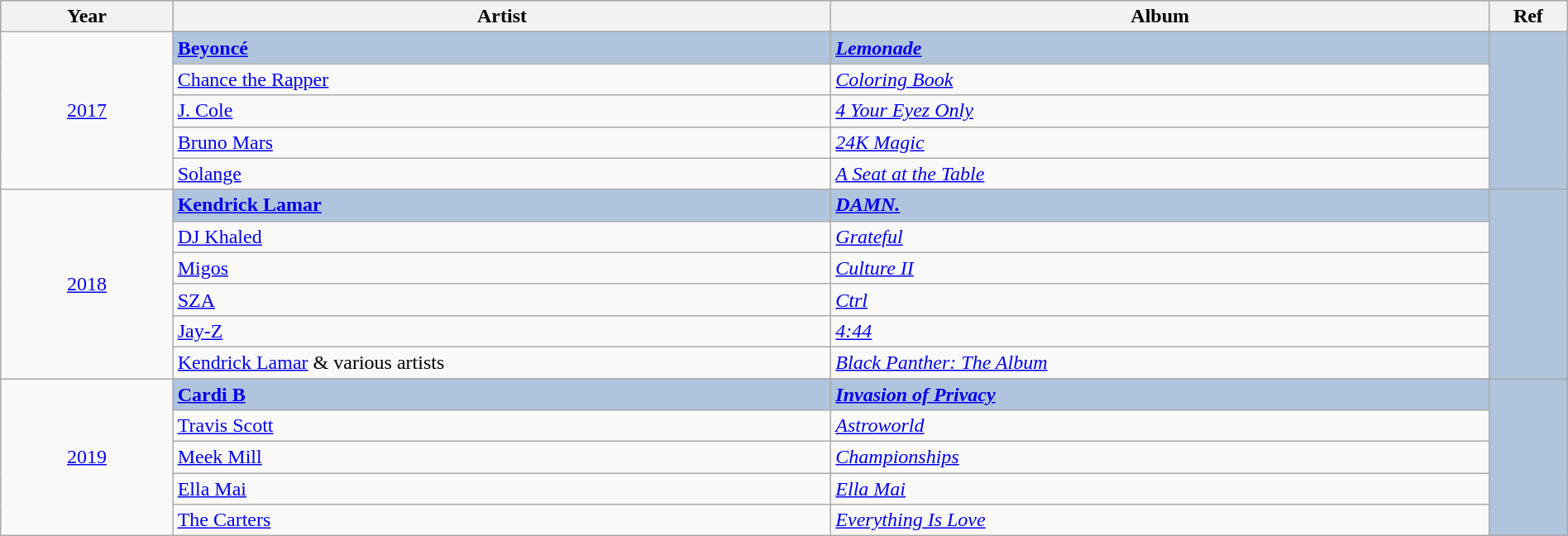<table class="wikitable" style="width:100%;">
<tr style="background:#bebebe;">
<th style="width:11%;">Year</th>
<th style="width:42%;">Artist</th>
<th style="width:42%;">Album</th>
<th style="width:5%;">Ref</th>
</tr>
<tr>
<td rowspan="6" align="center"><a href='#'>2017</a></td>
</tr>
<tr style="background:#B0C4DE">
<td><strong><a href='#'>Beyoncé</a></strong></td>
<td><strong><em><a href='#'>Lemonade</a></em></strong></td>
<td rowspan="5" align="center"></td>
</tr>
<tr>
<td><a href='#'>Chance the Rapper</a></td>
<td><em><a href='#'>Coloring Book</a></em></td>
</tr>
<tr>
<td><a href='#'>J. Cole</a></td>
<td><em><a href='#'>4 Your Eyez Only</a></em></td>
</tr>
<tr>
<td><a href='#'>Bruno Mars</a></td>
<td><em><a href='#'>24K Magic</a></em></td>
</tr>
<tr>
<td><a href='#'>Solange</a></td>
<td><em><a href='#'>A Seat at the Table</a></em></td>
</tr>
<tr>
<td rowspan="7" align="center"><a href='#'>2018</a></td>
</tr>
<tr style="background:#B0C4DE">
<td><strong><a href='#'>Kendrick Lamar</a></strong></td>
<td><strong><em><a href='#'>DAMN.</a></em></strong></td>
<td rowspan="6" align="center"></td>
</tr>
<tr>
<td><a href='#'>DJ Khaled</a></td>
<td><em><a href='#'>Grateful</a></em></td>
</tr>
<tr>
<td><a href='#'>Migos</a></td>
<td><em><a href='#'>Culture II</a></em></td>
</tr>
<tr>
<td><a href='#'>SZA</a></td>
<td><em><a href='#'>Ctrl</a></em></td>
</tr>
<tr>
<td><a href='#'>Jay-Z</a></td>
<td><em><a href='#'>4:44</a></em></td>
</tr>
<tr>
<td><a href='#'>Kendrick Lamar</a> & various artists</td>
<td><em><a href='#'>Black Panther: The Album</a></em></td>
</tr>
<tr>
<td rowspan="6" align="center"><a href='#'>2019</a></td>
</tr>
<tr style="background:#B0C4DE">
<td><strong><a href='#'>Cardi B</a></strong></td>
<td><strong><em><a href='#'>Invasion of Privacy</a></em></strong></td>
<td rowspan="5" align="center"></td>
</tr>
<tr>
<td><a href='#'>Travis Scott</a></td>
<td><em><a href='#'>Astroworld</a></em></td>
</tr>
<tr>
<td><a href='#'>Meek Mill</a></td>
<td><em><a href='#'>Championships</a></em></td>
</tr>
<tr>
<td><a href='#'>Ella Mai</a></td>
<td><em><a href='#'>Ella Mai</a></em></td>
</tr>
<tr>
<td><a href='#'>The Carters</a></td>
<td><em><a href='#'>Everything Is Love</a></em></td>
</tr>
</table>
